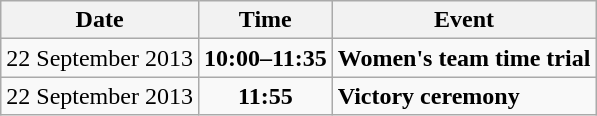<table class="wikitable">
<tr>
<th>Date</th>
<th>Time</th>
<th>Event</th>
</tr>
<tr>
<td>22 September 2013</td>
<td><strong>10:00–11:35</strong></td>
<td><strong>Women's team time trial</strong></td>
</tr>
<tr>
<td>22 September 2013</td>
<td align=center><strong>11:55</strong></td>
<td><strong>Victory ceremony</strong></td>
</tr>
</table>
